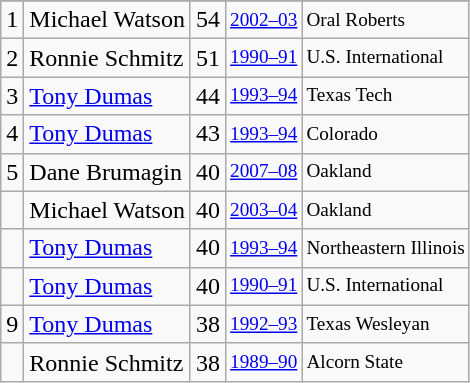<table class="wikitable">
<tr>
</tr>
<tr>
<td>1</td>
<td>Michael Watson</td>
<td>54</td>
<td style="font-size:80%;"><a href='#'>2002–03</a></td>
<td style="font-size:80%;">Oral Roberts</td>
</tr>
<tr>
<td>2</td>
<td>Ronnie Schmitz</td>
<td>51</td>
<td style="font-size:80%;"><a href='#'>1990–91</a></td>
<td style="font-size:80%;">U.S. International</td>
</tr>
<tr>
<td>3</td>
<td><a href='#'>Tony Dumas</a></td>
<td>44</td>
<td style="font-size:80%;"><a href='#'>1993–94</a></td>
<td style="font-size:80%;">Texas Tech</td>
</tr>
<tr>
<td>4</td>
<td><a href='#'>Tony Dumas</a></td>
<td>43</td>
<td style="font-size:80%;"><a href='#'>1993–94</a></td>
<td style="font-size:80%;">Colorado</td>
</tr>
<tr>
<td>5</td>
<td>Dane Brumagin</td>
<td>40</td>
<td style="font-size:80%;"><a href='#'>2007–08</a></td>
<td style="font-size:80%;">Oakland</td>
</tr>
<tr>
<td></td>
<td>Michael Watson</td>
<td>40</td>
<td style="font-size:80%;"><a href='#'>2003–04</a></td>
<td style="font-size:80%;">Oakland</td>
</tr>
<tr>
<td></td>
<td><a href='#'>Tony Dumas</a></td>
<td>40</td>
<td style="font-size:80%;"><a href='#'>1993–94</a></td>
<td style="font-size:80%;">Northeastern Illinois</td>
</tr>
<tr>
<td></td>
<td><a href='#'>Tony Dumas</a></td>
<td>40</td>
<td style="font-size:80%;"><a href='#'>1990–91</a></td>
<td style="font-size:80%;">U.S. International</td>
</tr>
<tr>
<td>9</td>
<td><a href='#'>Tony Dumas</a></td>
<td>38</td>
<td style="font-size:80%;"><a href='#'>1992–93</a></td>
<td style="font-size:80%;">Texas Wesleyan</td>
</tr>
<tr>
<td></td>
<td>Ronnie Schmitz</td>
<td>38</td>
<td style="font-size:80%;"><a href='#'>1989–90</a></td>
<td style="font-size:80%;">Alcorn State</td>
</tr>
</table>
